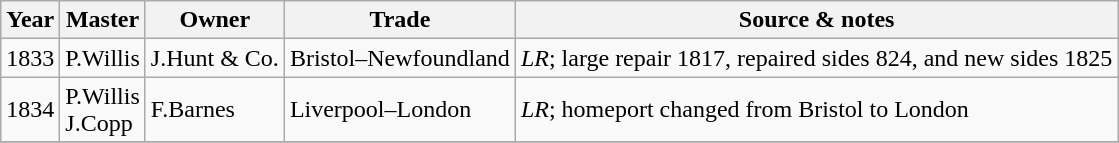<table class=" wikitable">
<tr>
<th>Year</th>
<th>Master</th>
<th>Owner</th>
<th>Trade</th>
<th>Source & notes</th>
</tr>
<tr>
<td>1833</td>
<td>P.Willis</td>
<td>J.Hunt & Co.</td>
<td>Bristol–Newfoundland</td>
<td><em>LR</em>; large repair 1817, repaired sides 824, and new sides 1825</td>
</tr>
<tr>
<td>1834</td>
<td>P.Willis<br>J.Copp</td>
<td>F.Barnes</td>
<td>Liverpool–London</td>
<td><em>LR</em>; homeport changed from Bristol to London</td>
</tr>
<tr>
</tr>
</table>
